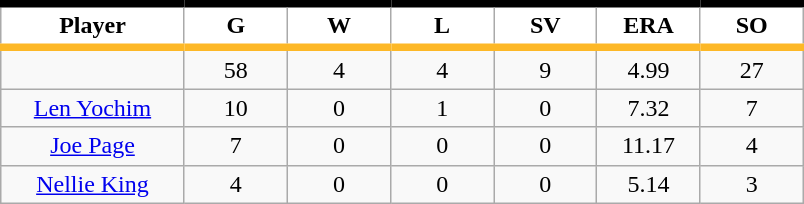<table class="wikitable sortable">
<tr>
<th style="background:#FFFFFF; border-top:#000000 5px solid; border-bottom:#FDB827 5px solid;" width="16%">Player</th>
<th style="background:#FFFFFF; border-top:#000000 5px solid; border-bottom:#FDB827 5px solid;" width="9%">G</th>
<th style="background:#FFFFFF; border-top:#000000 5px solid; border-bottom:#FDB827 5px solid;" width="9%">W</th>
<th style="background:#FFFFFF; border-top:#000000 5px solid; border-bottom:#FDB827 5px solid;" width="9%">L</th>
<th style="background:#FFFFFF; border-top:#000000 5px solid; border-bottom:#FDB827 5px solid;" width="9%">SV</th>
<th style="background:#FFFFFF; border-top:#000000 5px solid; border-bottom:#FDB827 5px solid;" width="9%">ERA</th>
<th style="background:#FFFFFF; border-top:#000000 5px solid; border-bottom:#FDB827 5px solid;" width="9%">SO</th>
</tr>
<tr align="center">
<td></td>
<td>58</td>
<td>4</td>
<td>4</td>
<td>9</td>
<td>4.99</td>
<td>27</td>
</tr>
<tr align="center">
<td><a href='#'>Len Yochim</a></td>
<td>10</td>
<td>0</td>
<td>1</td>
<td>0</td>
<td>7.32</td>
<td>7</td>
</tr>
<tr align=center>
<td><a href='#'>Joe Page</a></td>
<td>7</td>
<td>0</td>
<td>0</td>
<td>0</td>
<td>11.17</td>
<td>4</td>
</tr>
<tr align=center>
<td><a href='#'>Nellie King</a></td>
<td>4</td>
<td>0</td>
<td>0</td>
<td>0</td>
<td>5.14</td>
<td>3</td>
</tr>
</table>
